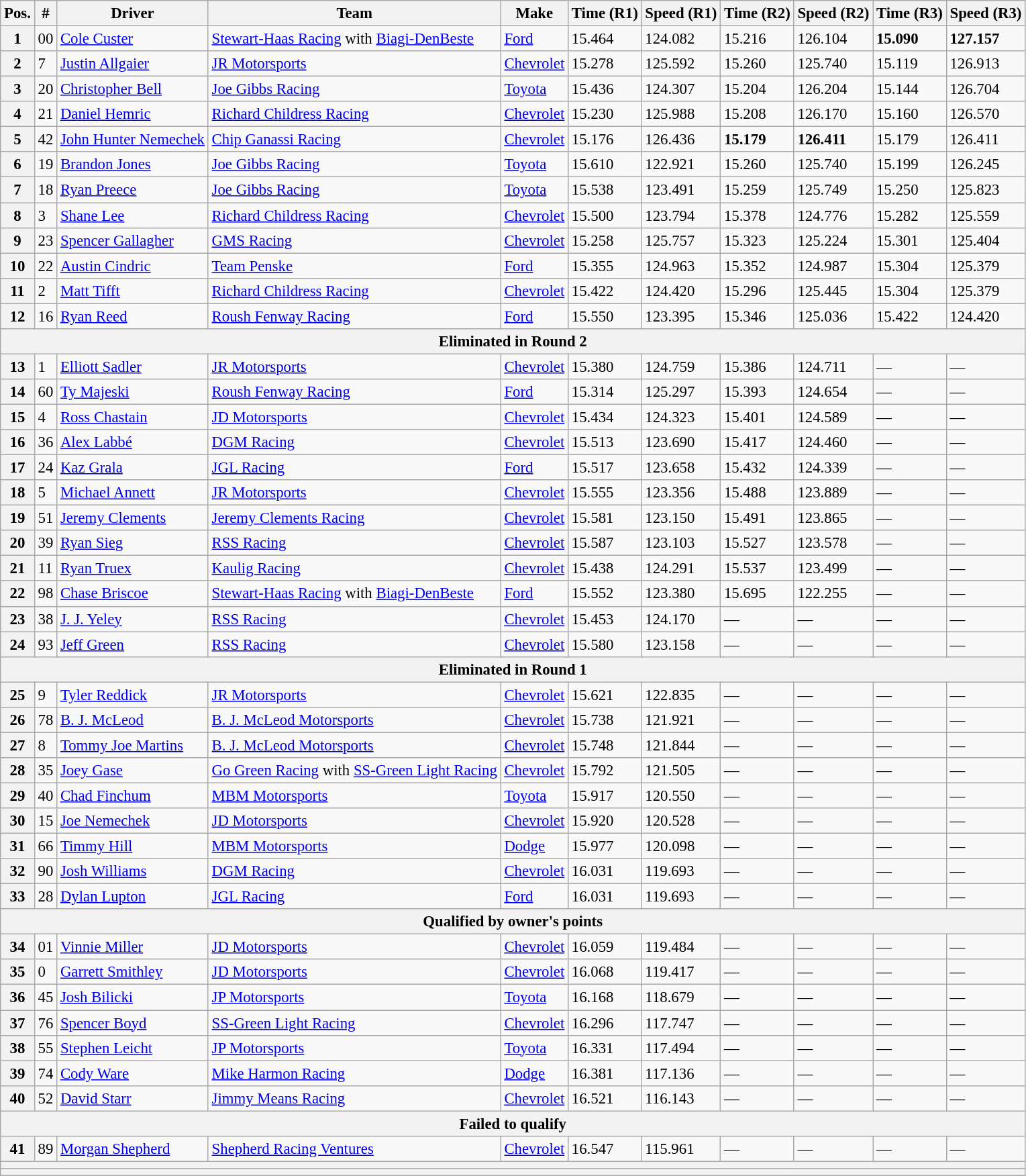<table class="wikitable" style="font-size:95%">
<tr>
<th>Pos.</th>
<th>#</th>
<th>Driver</th>
<th>Team</th>
<th>Make</th>
<th>Time (R1)</th>
<th>Speed (R1)</th>
<th>Time (R2)</th>
<th>Speed (R2)</th>
<th>Time (R3)</th>
<th>Speed (R3)</th>
</tr>
<tr>
<th>1</th>
<td>00</td>
<td><a href='#'>Cole Custer</a></td>
<td><a href='#'>Stewart-Haas Racing</a> with <a href='#'>Biagi-DenBeste</a></td>
<td><a href='#'>Ford</a></td>
<td>15.464</td>
<td>124.082</td>
<td>15.216</td>
<td>126.104</td>
<td><strong>15.090</strong></td>
<td><strong>127.157</strong></td>
</tr>
<tr>
<th>2</th>
<td>7</td>
<td><a href='#'>Justin Allgaier</a></td>
<td><a href='#'>JR Motorsports</a></td>
<td><a href='#'>Chevrolet</a></td>
<td>15.278</td>
<td>125.592</td>
<td>15.260</td>
<td>125.740</td>
<td>15.119</td>
<td>126.913</td>
</tr>
<tr>
<th>3</th>
<td>20</td>
<td><a href='#'>Christopher Bell</a></td>
<td><a href='#'>Joe Gibbs Racing</a></td>
<td><a href='#'>Toyota</a></td>
<td>15.436</td>
<td>124.307</td>
<td>15.204</td>
<td>126.204</td>
<td>15.144</td>
<td>126.704</td>
</tr>
<tr>
<th>4</th>
<td>21</td>
<td><a href='#'>Daniel Hemric</a></td>
<td><a href='#'>Richard Childress Racing</a></td>
<td><a href='#'>Chevrolet</a></td>
<td>15.230</td>
<td>125.988</td>
<td>15.208</td>
<td>126.170</td>
<td>15.160</td>
<td>126.570</td>
</tr>
<tr>
<th>5</th>
<td>42</td>
<td><a href='#'>John Hunter Nemechek</a></td>
<td><a href='#'>Chip Ganassi Racing</a></td>
<td><a href='#'>Chevrolet</a></td>
<td>15.176</td>
<td>126.436</td>
<td><strong>15.179</strong></td>
<td><strong>126.411</strong></td>
<td>15.179</td>
<td>126.411</td>
</tr>
<tr>
<th>6</th>
<td>19</td>
<td><a href='#'>Brandon Jones</a></td>
<td><a href='#'>Joe Gibbs Racing</a></td>
<td><a href='#'>Toyota</a></td>
<td>15.610</td>
<td>122.921</td>
<td>15.260</td>
<td>125.740</td>
<td>15.199</td>
<td>126.245</td>
</tr>
<tr>
<th>7</th>
<td>18</td>
<td><a href='#'>Ryan Preece</a></td>
<td><a href='#'>Joe Gibbs Racing</a></td>
<td><a href='#'>Toyota</a></td>
<td>15.538</td>
<td>123.491</td>
<td>15.259</td>
<td>125.749</td>
<td>15.250</td>
<td>125.823</td>
</tr>
<tr>
<th>8</th>
<td>3</td>
<td><a href='#'>Shane Lee</a></td>
<td><a href='#'>Richard Childress Racing</a></td>
<td><a href='#'>Chevrolet</a></td>
<td>15.500</td>
<td>123.794</td>
<td>15.378</td>
<td>124.776</td>
<td>15.282</td>
<td>125.559</td>
</tr>
<tr>
<th>9</th>
<td>23</td>
<td><a href='#'>Spencer Gallagher</a></td>
<td><a href='#'>GMS Racing</a></td>
<td><a href='#'>Chevrolet</a></td>
<td>15.258</td>
<td>125.757</td>
<td>15.323</td>
<td>125.224</td>
<td>15.301</td>
<td>125.404</td>
</tr>
<tr>
<th>10</th>
<td>22</td>
<td><a href='#'>Austin Cindric</a></td>
<td><a href='#'>Team Penske</a></td>
<td><a href='#'>Ford</a></td>
<td>15.355</td>
<td>124.963</td>
<td>15.352</td>
<td>124.987</td>
<td>15.304</td>
<td>125.379</td>
</tr>
<tr>
<th>11</th>
<td>2</td>
<td><a href='#'>Matt Tifft</a></td>
<td><a href='#'>Richard Childress Racing</a></td>
<td><a href='#'>Chevrolet</a></td>
<td>15.422</td>
<td>124.420</td>
<td>15.296</td>
<td>125.445</td>
<td>15.304</td>
<td>125.379</td>
</tr>
<tr>
<th>12</th>
<td>16</td>
<td><a href='#'>Ryan Reed</a></td>
<td><a href='#'>Roush Fenway Racing</a></td>
<td><a href='#'>Ford</a></td>
<td>15.550</td>
<td>123.395</td>
<td>15.346</td>
<td>125.036</td>
<td>15.422</td>
<td>124.420</td>
</tr>
<tr>
<th colspan="11">Eliminated in Round 2</th>
</tr>
<tr>
<th>13</th>
<td>1</td>
<td><a href='#'>Elliott Sadler</a></td>
<td><a href='#'>JR Motorsports</a></td>
<td><a href='#'>Chevrolet</a></td>
<td>15.380</td>
<td>124.759</td>
<td>15.386</td>
<td>124.711</td>
<td>—</td>
<td>—</td>
</tr>
<tr>
<th>14</th>
<td>60</td>
<td><a href='#'>Ty Majeski</a></td>
<td><a href='#'>Roush Fenway Racing</a></td>
<td><a href='#'>Ford</a></td>
<td>15.314</td>
<td>125.297</td>
<td>15.393</td>
<td>124.654</td>
<td>—</td>
<td>—</td>
</tr>
<tr>
<th>15</th>
<td>4</td>
<td><a href='#'>Ross Chastain</a></td>
<td><a href='#'>JD Motorsports</a></td>
<td><a href='#'>Chevrolet</a></td>
<td>15.434</td>
<td>124.323</td>
<td>15.401</td>
<td>124.589</td>
<td>—</td>
<td>—</td>
</tr>
<tr>
<th>16</th>
<td>36</td>
<td><a href='#'>Alex Labbé</a></td>
<td><a href='#'>DGM Racing</a></td>
<td><a href='#'>Chevrolet</a></td>
<td>15.513</td>
<td>123.690</td>
<td>15.417</td>
<td>124.460</td>
<td>—</td>
<td>—</td>
</tr>
<tr>
<th>17</th>
<td>24</td>
<td><a href='#'>Kaz Grala</a></td>
<td><a href='#'>JGL Racing</a></td>
<td><a href='#'>Ford</a></td>
<td>15.517</td>
<td>123.658</td>
<td>15.432</td>
<td>124.339</td>
<td>—</td>
<td>—</td>
</tr>
<tr>
<th>18</th>
<td>5</td>
<td><a href='#'>Michael Annett</a></td>
<td><a href='#'>JR Motorsports</a></td>
<td><a href='#'>Chevrolet</a></td>
<td>15.555</td>
<td>123.356</td>
<td>15.488</td>
<td>123.889</td>
<td>—</td>
<td>—</td>
</tr>
<tr>
<th>19</th>
<td>51</td>
<td><a href='#'>Jeremy Clements</a></td>
<td><a href='#'>Jeremy Clements Racing</a></td>
<td><a href='#'>Chevrolet</a></td>
<td>15.581</td>
<td>123.150</td>
<td>15.491</td>
<td>123.865</td>
<td>—</td>
<td>—</td>
</tr>
<tr>
<th>20</th>
<td>39</td>
<td><a href='#'>Ryan Sieg</a></td>
<td><a href='#'>RSS Racing</a></td>
<td><a href='#'>Chevrolet</a></td>
<td>15.587</td>
<td>123.103</td>
<td>15.527</td>
<td>123.578</td>
<td>—</td>
<td>—</td>
</tr>
<tr>
<th>21</th>
<td>11</td>
<td><a href='#'>Ryan Truex</a></td>
<td><a href='#'>Kaulig Racing</a></td>
<td><a href='#'>Chevrolet</a></td>
<td>15.438</td>
<td>124.291</td>
<td>15.537</td>
<td>123.499</td>
<td>—</td>
<td>—</td>
</tr>
<tr>
<th>22</th>
<td>98</td>
<td><a href='#'>Chase Briscoe</a></td>
<td><a href='#'>Stewart-Haas Racing</a> with <a href='#'>Biagi-DenBeste</a></td>
<td><a href='#'>Ford</a></td>
<td>15.552</td>
<td>123.380</td>
<td>15.695</td>
<td>122.255</td>
<td>—</td>
<td>—</td>
</tr>
<tr>
<th>23</th>
<td>38</td>
<td><a href='#'>J. J. Yeley</a></td>
<td><a href='#'>RSS Racing</a></td>
<td><a href='#'>Chevrolet</a></td>
<td>15.453</td>
<td>124.170</td>
<td>—</td>
<td>—</td>
<td>—</td>
<td>—</td>
</tr>
<tr>
<th>24</th>
<td>93</td>
<td><a href='#'>Jeff Green</a></td>
<td><a href='#'>RSS Racing</a></td>
<td><a href='#'>Chevrolet</a></td>
<td>15.580</td>
<td>123.158</td>
<td>—</td>
<td>—</td>
<td>—</td>
<td>—</td>
</tr>
<tr>
<th colspan="11">Eliminated in Round 1</th>
</tr>
<tr>
<th>25</th>
<td>9</td>
<td><a href='#'>Tyler Reddick</a></td>
<td><a href='#'>JR Motorsports</a></td>
<td><a href='#'>Chevrolet</a></td>
<td>15.621</td>
<td>122.835</td>
<td>—</td>
<td>—</td>
<td>—</td>
<td>—</td>
</tr>
<tr>
<th>26</th>
<td>78</td>
<td><a href='#'>B. J. McLeod</a></td>
<td><a href='#'>B. J. McLeod Motorsports</a></td>
<td><a href='#'>Chevrolet</a></td>
<td>15.738</td>
<td>121.921</td>
<td>—</td>
<td>—</td>
<td>—</td>
<td>—</td>
</tr>
<tr>
<th>27</th>
<td>8</td>
<td><a href='#'>Tommy Joe Martins</a></td>
<td><a href='#'>B. J. McLeod Motorsports</a></td>
<td><a href='#'>Chevrolet</a></td>
<td>15.748</td>
<td>121.844</td>
<td>—</td>
<td>—</td>
<td>—</td>
<td>—</td>
</tr>
<tr>
<th>28</th>
<td>35</td>
<td><a href='#'>Joey Gase</a></td>
<td><a href='#'>Go Green Racing</a> with <a href='#'>SS-Green Light Racing</a></td>
<td><a href='#'>Chevrolet</a></td>
<td>15.792</td>
<td>121.505</td>
<td>—</td>
<td>—</td>
<td>—</td>
<td>—</td>
</tr>
<tr>
<th>29</th>
<td>40</td>
<td><a href='#'>Chad Finchum</a></td>
<td><a href='#'>MBM Motorsports</a></td>
<td><a href='#'>Toyota</a></td>
<td>15.917</td>
<td>120.550</td>
<td>—</td>
<td>—</td>
<td>—</td>
<td>—</td>
</tr>
<tr>
<th>30</th>
<td>15</td>
<td><a href='#'>Joe Nemechek</a></td>
<td><a href='#'>JD Motorsports</a></td>
<td><a href='#'>Chevrolet</a></td>
<td>15.920</td>
<td>120.528</td>
<td>—</td>
<td>—</td>
<td>—</td>
<td>—</td>
</tr>
<tr>
<th>31</th>
<td>66</td>
<td><a href='#'>Timmy Hill</a></td>
<td><a href='#'>MBM Motorsports</a></td>
<td><a href='#'>Dodge</a></td>
<td>15.977</td>
<td>120.098</td>
<td>—</td>
<td>—</td>
<td>—</td>
<td>—</td>
</tr>
<tr>
<th>32</th>
<td>90</td>
<td><a href='#'>Josh Williams</a></td>
<td><a href='#'>DGM Racing</a></td>
<td><a href='#'>Chevrolet</a></td>
<td>16.031</td>
<td>119.693</td>
<td>—</td>
<td>—</td>
<td>—</td>
<td>—</td>
</tr>
<tr>
<th>33</th>
<td>28</td>
<td><a href='#'>Dylan Lupton</a></td>
<td><a href='#'>JGL Racing</a></td>
<td><a href='#'>Ford</a></td>
<td>16.031</td>
<td>119.693</td>
<td>—</td>
<td>—</td>
<td>—</td>
<td>—</td>
</tr>
<tr>
<th colspan="11">Qualified by owner's points</th>
</tr>
<tr>
<th>34</th>
<td>01</td>
<td><a href='#'>Vinnie Miller</a></td>
<td><a href='#'>JD Motorsports</a></td>
<td><a href='#'>Chevrolet</a></td>
<td>16.059</td>
<td>119.484</td>
<td>—</td>
<td>—</td>
<td>—</td>
<td>—</td>
</tr>
<tr>
<th>35</th>
<td>0</td>
<td><a href='#'>Garrett Smithley</a></td>
<td><a href='#'>JD Motorsports</a></td>
<td><a href='#'>Chevrolet</a></td>
<td>16.068</td>
<td>119.417</td>
<td>—</td>
<td>—</td>
<td>—</td>
<td>—</td>
</tr>
<tr>
<th>36</th>
<td>45</td>
<td><a href='#'>Josh Bilicki</a></td>
<td><a href='#'>JP Motorsports</a></td>
<td><a href='#'>Toyota</a></td>
<td>16.168</td>
<td>118.679</td>
<td>—</td>
<td>—</td>
<td>—</td>
<td>—</td>
</tr>
<tr>
<th>37</th>
<td>76</td>
<td><a href='#'>Spencer Boyd</a></td>
<td><a href='#'>SS-Green Light Racing</a></td>
<td><a href='#'>Chevrolet</a></td>
<td>16.296</td>
<td>117.747</td>
<td>—</td>
<td>—</td>
<td>—</td>
<td>—</td>
</tr>
<tr>
<th>38</th>
<td>55</td>
<td><a href='#'>Stephen Leicht</a></td>
<td><a href='#'>JP Motorsports</a></td>
<td><a href='#'>Toyota</a></td>
<td>16.331</td>
<td>117.494</td>
<td>—</td>
<td>—</td>
<td>—</td>
<td>—</td>
</tr>
<tr>
<th>39</th>
<td>74</td>
<td><a href='#'>Cody Ware</a></td>
<td><a href='#'>Mike Harmon Racing</a></td>
<td><a href='#'>Dodge</a></td>
<td>16.381</td>
<td>117.136</td>
<td>—</td>
<td>—</td>
<td>—</td>
<td>—</td>
</tr>
<tr>
<th>40</th>
<td>52</td>
<td><a href='#'>David Starr</a></td>
<td><a href='#'>Jimmy Means Racing</a></td>
<td><a href='#'>Chevrolet</a></td>
<td>16.521</td>
<td>116.143</td>
<td>—</td>
<td>—</td>
<td>—</td>
<td>—</td>
</tr>
<tr>
<th colspan="11">Failed to qualify</th>
</tr>
<tr>
<th>41</th>
<td>89</td>
<td><a href='#'>Morgan Shepherd</a></td>
<td><a href='#'>Shepherd Racing Ventures</a></td>
<td><a href='#'>Chevrolet</a></td>
<td>16.547</td>
<td>115.961</td>
<td>—</td>
<td>—</td>
<td>—</td>
<td>—</td>
</tr>
<tr>
<th colspan="11"></th>
</tr>
<tr>
<th colspan="11"></th>
</tr>
</table>
